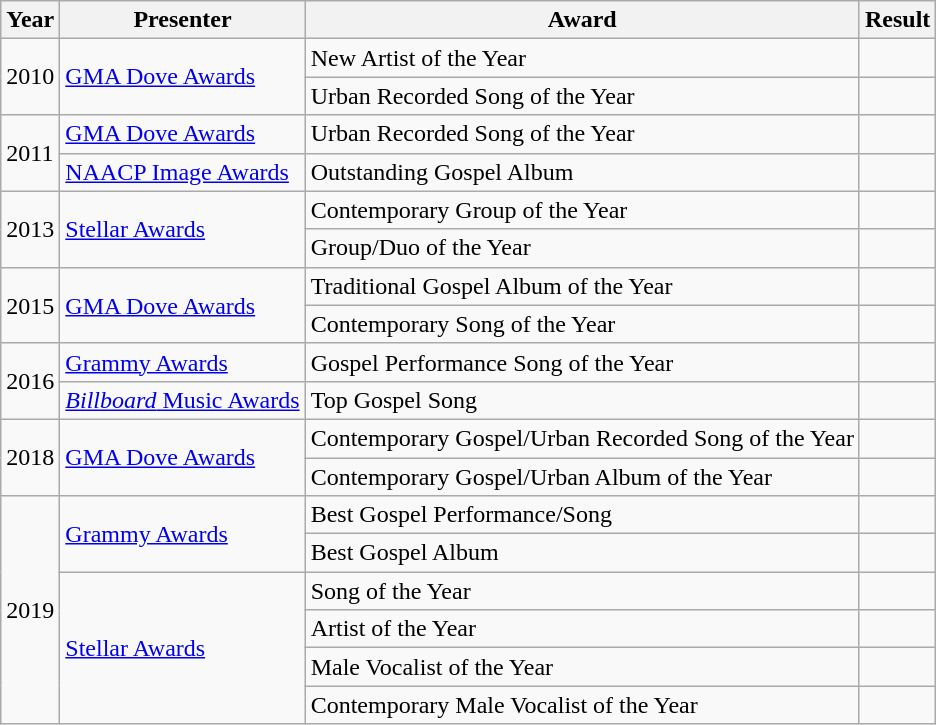<table class="wikitable">
<tr>
<th>Year</th>
<th>Presenter</th>
<th>Award</th>
<th>Result</th>
</tr>
<tr>
<td rowspan="2">2010</td>
<td rowspan="2"><a href='#'>GMA Dove Awards</a></td>
<td>New Artist of the Year</td>
<td></td>
</tr>
<tr>
<td>Urban Recorded Song of the Year</td>
<td></td>
</tr>
<tr>
<td rowspan="2">2011</td>
<td><a href='#'>GMA Dove Awards</a></td>
<td>Urban Recorded Song of the Year</td>
<td></td>
</tr>
<tr>
<td><a href='#'>NAACP Image Awards</a></td>
<td>Outstanding Gospel Album</td>
<td></td>
</tr>
<tr>
<td rowspan="2">2013</td>
<td rowspan="2"><a href='#'>Stellar Awards</a></td>
<td>Contemporary Group of the Year</td>
<td></td>
</tr>
<tr>
<td>Group/Duo of the Year</td>
<td></td>
</tr>
<tr>
<td rowspan="2">2015</td>
<td rowspan="2"><a href='#'>GMA Dove Awards</a></td>
<td>Traditional Gospel Album of the Year</td>
<td></td>
</tr>
<tr>
<td>Contemporary Song of the Year</td>
<td></td>
</tr>
<tr>
<td rowspan="2">2016</td>
<td><a href='#'>Grammy Awards</a></td>
<td>Gospel Performance Song of the Year</td>
<td></td>
</tr>
<tr>
<td><a href='#'><em>Billboard</em> Music Awards</a></td>
<td>Top Gospel Song</td>
<td></td>
</tr>
<tr>
<td rowspan="2">2018</td>
<td rowspan="2"><a href='#'>GMA Dove Awards</a></td>
<td>Contemporary Gospel/Urban Recorded Song of the Year</td>
<td></td>
</tr>
<tr>
<td>Contemporary Gospel/Urban Album of the Year</td>
<td></td>
</tr>
<tr>
<td rowspan="6">2019</td>
<td rowspan="2"><a href='#'>Grammy Awards</a></td>
<td>Best Gospel Performance/Song</td>
<td></td>
</tr>
<tr>
<td>Best Gospel Album</td>
<td></td>
</tr>
<tr>
<td rowspan="4"><a href='#'>Stellar Awards</a></td>
<td>Song of the Year</td>
<td></td>
</tr>
<tr>
<td>Artist of the Year</td>
<td></td>
</tr>
<tr>
<td>Male Vocalist of the Year</td>
<td></td>
</tr>
<tr>
<td>Contemporary Male Vocalist of the Year</td>
<td></td>
</tr>
</table>
